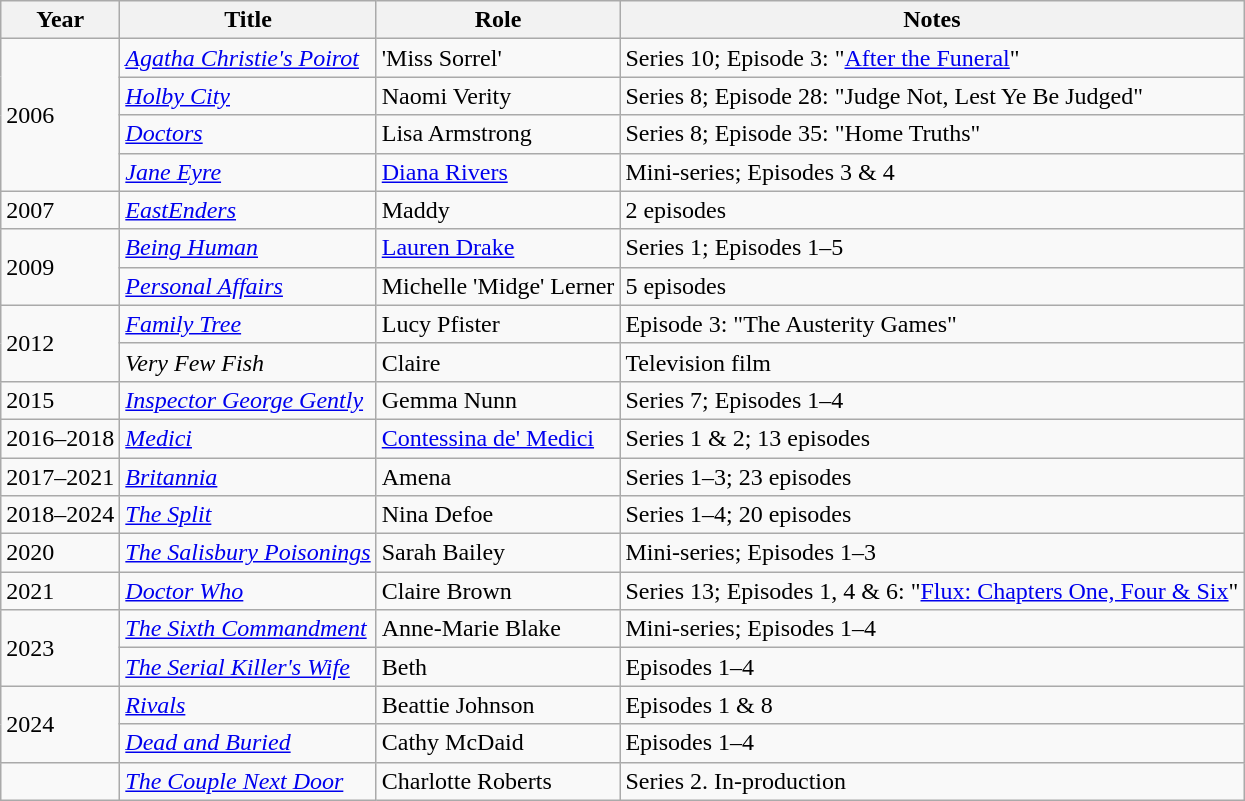<table class="wikitable sortable">
<tr>
<th>Year</th>
<th>Title</th>
<th>Role</th>
<th class="unsortable">Notes</th>
</tr>
<tr>
<td rowspan="4">2006</td>
<td><em><a href='#'>Agatha Christie's Poirot</a></em></td>
<td>'Miss Sorrel'</td>
<td>Series 10; Episode 3: "<a href='#'>After the Funeral</a>"</td>
</tr>
<tr>
<td><em><a href='#'>Holby City</a></em></td>
<td>Naomi Verity</td>
<td>Series 8; Episode 28: "Judge Not, Lest Ye Be Judged"</td>
</tr>
<tr>
<td><em><a href='#'>Doctors</a></em></td>
<td>Lisa Armstrong</td>
<td>Series 8; Episode 35: "Home Truths"</td>
</tr>
<tr>
<td><em><a href='#'>Jane Eyre</a></em></td>
<td><a href='#'>Diana Rivers</a></td>
<td>Mini-series; Episodes 3 & 4</td>
</tr>
<tr>
<td>2007</td>
<td><em><a href='#'>EastEnders</a></em></td>
<td>Maddy</td>
<td>2 episodes</td>
</tr>
<tr>
<td rowspan="2">2009</td>
<td><em><a href='#'>Being Human</a></em></td>
<td><a href='#'>Lauren Drake</a></td>
<td>Series 1; Episodes 1–5</td>
</tr>
<tr>
<td><em><a href='#'>Personal Affairs</a></em></td>
<td>Michelle 'Midge' Lerner</td>
<td>5 episodes</td>
</tr>
<tr>
<td rowspan="2">2012</td>
<td><em><a href='#'>Family Tree</a></em></td>
<td>Lucy Pfister</td>
<td>Episode 3: "The Austerity Games"</td>
</tr>
<tr>
<td><em>Very Few Fish</em></td>
<td>Claire</td>
<td>Television film</td>
</tr>
<tr>
<td>2015</td>
<td><em><a href='#'>Inspector George Gently</a></em></td>
<td>Gemma Nunn</td>
<td>Series 7; Episodes 1–4</td>
</tr>
<tr>
<td>2016–2018</td>
<td><em><a href='#'>Medici</a></em></td>
<td><a href='#'>Contessina de' Medici</a></td>
<td>Series 1 & 2; 13 episodes</td>
</tr>
<tr>
<td>2017–2021</td>
<td><em><a href='#'>Britannia</a></em></td>
<td>Amena</td>
<td>Series 1–3; 23 episodes</td>
</tr>
<tr>
<td>2018–2024</td>
<td><em><a href='#'>The Split</a></em></td>
<td>Nina Defoe</td>
<td>Series 1–4; 20 episodes</td>
</tr>
<tr>
<td>2020</td>
<td><em><a href='#'>The Salisbury Poisonings</a></em></td>
<td>Sarah Bailey</td>
<td>Mini-series; Episodes 1–3</td>
</tr>
<tr>
<td>2021</td>
<td><em><a href='#'>Doctor Who</a></em></td>
<td>Claire Brown</td>
<td>Series 13; Episodes 1, 4 & 6: "<a href='#'>Flux: Chapters One, Four & Six</a>"</td>
</tr>
<tr>
<td rowspan="2">2023</td>
<td><em><a href='#'>The Sixth Commandment</a></em></td>
<td>Anne-Marie Blake</td>
<td>Mini-series; Episodes 1–4</td>
</tr>
<tr>
<td><em><a href='#'>The Serial Killer's Wife</a></em></td>
<td>Beth</td>
<td>Episodes 1–4</td>
</tr>
<tr>
<td rowspan="2">2024</td>
<td><em><a href='#'>Rivals</a></em></td>
<td>Beattie Johnson</td>
<td>Episodes 1 & 8</td>
</tr>
<tr>
<td><em><a href='#'>Dead and Buried</a></em></td>
<td>Cathy McDaid</td>
<td>Episodes 1–4</td>
</tr>
<tr>
<td></td>
<td><em><a href='#'>The Couple Next Door</a></em></td>
<td>Charlotte Roberts</td>
<td>Series 2. In-production</td>
</tr>
</table>
